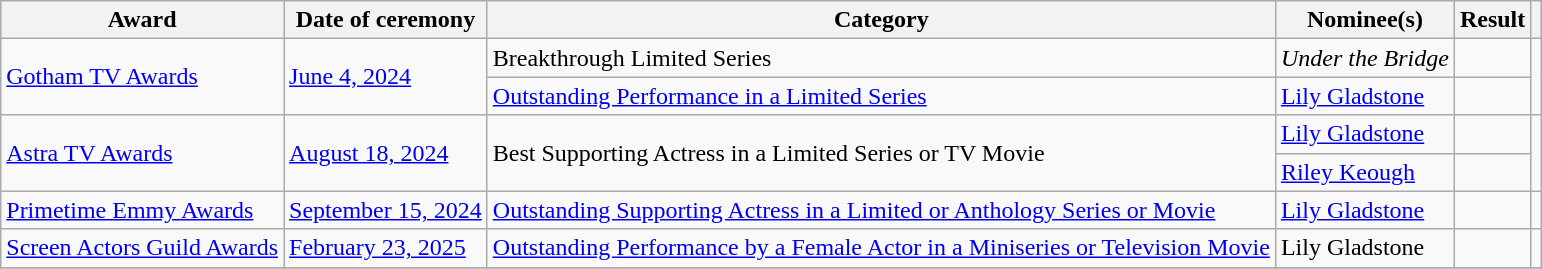<table class="wikitable plainrowheaders sortable">
<tr>
<th scope="col">Award</th>
<th scope="col">Date of ceremony</th>
<th scope="col">Category</th>
<th scope="col">Nominee(s)</th>
<th scope="col">Result</th>
<th scope="col" class="unsortable"></th>
</tr>
<tr>
<td rowspan="2"><a href='#'>Gotham TV Awards</a></td>
<td rowspan="2"><a href='#'>June 4, 2024</a></td>
<td>Breakthrough Limited Series</td>
<td><em>Under the Bridge</em></td>
<td></td>
<td style="text-align:center" rowspan="2"></td>
</tr>
<tr>
<td><a href='#'>Outstanding Performance in a Limited Series</a></td>
<td><a href='#'>Lily Gladstone</a></td>
<td></td>
</tr>
<tr>
<td rowspan="2"><a href='#'>Astra TV Awards</a></td>
<td rowspan="2"><a href='#'>August 18, 2024</a></td>
<td rowspan="2">Best Supporting Actress in a Limited Series or TV Movie</td>
<td><a href='#'>Lily Gladstone</a></td>
<td></td>
<td style="text-align:center" rowspan="2"></td>
</tr>
<tr>
<td><a href='#'>Riley Keough</a></td>
<td></td>
</tr>
<tr>
<td><a href='#'>Primetime Emmy Awards</a></td>
<td><a href='#'>September 15, 2024</a></td>
<td><a href='#'>Outstanding Supporting Actress in a Limited or Anthology Series or Movie</a></td>
<td><a href='#'>Lily Gladstone</a></td>
<td></td>
<td style="text-align:center"></td>
</tr>
<tr>
<td><a href='#'>Screen Actors Guild Awards</a></td>
<td><a href='#'>February 23, 2025</a></td>
<td><a href='#'>Outstanding Performance by a Female Actor in a Miniseries or Television Movie</a></td>
<td>Lily Gladstone</td>
<td></td>
<td style="text-align:center"></td>
</tr>
<tr>
</tr>
</table>
